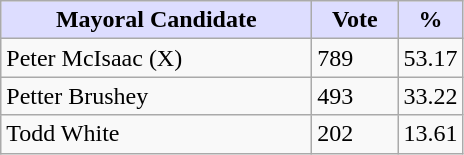<table class="wikitable">
<tr>
<th style="background:#ddf; width:200px;">Mayoral Candidate </th>
<th style="background:#ddf; width:50px;">Vote</th>
<th style="background:#ddf; width:30px;">%</th>
</tr>
<tr>
<td>Peter McIsaac (X)</td>
<td>789</td>
<td>53.17</td>
</tr>
<tr>
<td>Petter Brushey</td>
<td>493</td>
<td>33.22</td>
</tr>
<tr>
<td>Todd White</td>
<td>202</td>
<td>13.61</td>
</tr>
</table>
